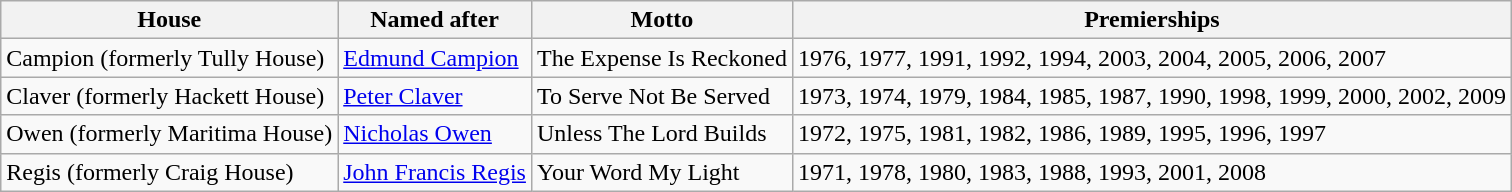<table class=wikitable>
<tr>
<th>House</th>
<th>Named after</th>
<th>Motto</th>
<th>Premierships</th>
</tr>
<tr>
<td> Campion (formerly Tully House)</td>
<td><a href='#'>Edmund Campion</a></td>
<td>The Expense Is Reckoned</td>
<td>1976, 1977, 1991, 1992, 1994, 2003, 2004, 2005, 2006, 2007</td>
</tr>
<tr>
<td> Claver (formerly Hackett House)</td>
<td><a href='#'>Peter Claver</a></td>
<td>To Serve Not Be Served</td>
<td>1973, 1974, 1979, 1984, 1985, 1987, 1990, 1998, 1999, 2000, 2002, 2009</td>
</tr>
<tr>
<td> Owen (formerly Maritima House)</td>
<td><a href='#'>Nicholas Owen</a></td>
<td>Unless The Lord Builds</td>
<td>1972, 1975, 1981, 1982, 1986, 1989, 1995, 1996, 1997</td>
</tr>
<tr>
<td> Regis (formerly Craig House)</td>
<td><a href='#'>John Francis Regis</a></td>
<td>Your Word My Light</td>
<td>1971, 1978, 1980, 1983, 1988, 1993, 2001, 2008</td>
</tr>
</table>
